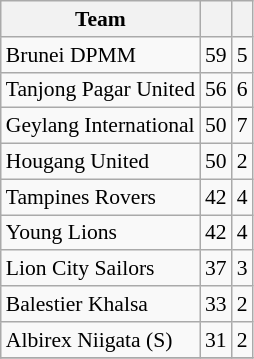<table class="wikitable plainrowheaders sortable" style="font-size:90%">
<tr>
<th>Team</th>
<th></th>
<th></th>
</tr>
<tr>
<td>Brunei DPMM</td>
<td>59</td>
<td>5</td>
</tr>
<tr>
<td>Tanjong Pagar United</td>
<td>56</td>
<td>6</td>
</tr>
<tr>
<td>Geylang International</td>
<td>50</td>
<td>7</td>
</tr>
<tr>
<td>Hougang United</td>
<td>50</td>
<td>2</td>
</tr>
<tr>
<td>Tampines Rovers</td>
<td>42</td>
<td>4</td>
</tr>
<tr>
<td>Young Lions</td>
<td>42</td>
<td>4</td>
</tr>
<tr>
<td>Lion City Sailors</td>
<td>37</td>
<td>3</td>
</tr>
<tr>
<td>Balestier Khalsa</td>
<td>33</td>
<td>2</td>
</tr>
<tr>
<td>Albirex Niigata (S)</td>
<td>31</td>
<td>2</td>
</tr>
<tr>
</tr>
</table>
